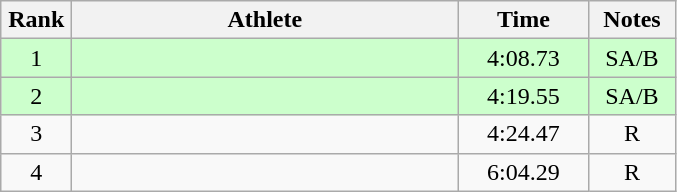<table class=wikitable style="text-align:center">
<tr>
<th width=40>Rank</th>
<th width=250>Athlete</th>
<th width=80>Time</th>
<th width=50>Notes</th>
</tr>
<tr bgcolor="ccffcc">
<td>1</td>
<td align=left></td>
<td>4:08.73</td>
<td>SA/B</td>
</tr>
<tr bgcolor="ccffcc">
<td>2</td>
<td align=left></td>
<td>4:19.55</td>
<td>SA/B</td>
</tr>
<tr>
<td>3</td>
<td align=left></td>
<td>4:24.47</td>
<td>R</td>
</tr>
<tr>
<td>4</td>
<td align=left></td>
<td>6:04.29</td>
<td>R</td>
</tr>
</table>
